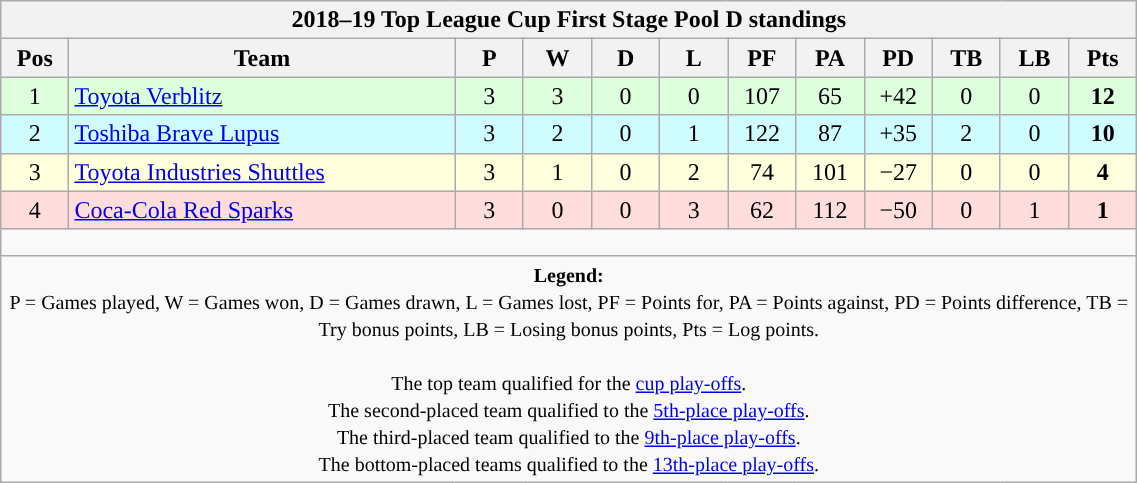<table class="wikitable" style="text-align:center; font-size:100%; width:60%;">
<tr>
<th colspan="100%" cellpadding="0" cellspacing="0"><strong>2018–19 Top League Cup First Stage Pool D standings</strong></th>
</tr>
<tr>
<th style="width:6%;">Pos</th>
<th style="width:34%;">Team</th>
<th style="width:6%;">P</th>
<th style="width:6%;">W</th>
<th style="width:6%;">D</th>
<th style="width:6%;">L</th>
<th style="width:6%;">PF</th>
<th style="width:6%;">PA</th>
<th style="width:6%;">PD</th>
<th style="width:6%;">TB</th>
<th style="width:6%;">LB</th>
<th style="width:6%;">Pts<br></th>
</tr>
<tr style="background:#DDFFDD;">
<td>1</td>
<td style="text-align:left;"><a href='#'>Toyota Verblitz</a></td>
<td>3</td>
<td>3</td>
<td>0</td>
<td>0</td>
<td>107</td>
<td>65</td>
<td>+42</td>
<td>0</td>
<td>0</td>
<td><strong>12</strong></td>
</tr>
<tr style="background:#CFFCFF;">
<td>2</td>
<td style="text-align:left;"><a href='#'>Toshiba Brave Lupus</a></td>
<td>3</td>
<td>2</td>
<td>0</td>
<td>1</td>
<td>122</td>
<td>87</td>
<td>+35</td>
<td>2</td>
<td>0</td>
<td><strong>10</strong></td>
</tr>
<tr style="background:#FFFFDD;">
<td>3</td>
<td style="text-align:left;"><a href='#'>Toyota Industries Shuttles</a></td>
<td>3</td>
<td>1</td>
<td>0</td>
<td>2</td>
<td>74</td>
<td>101</td>
<td>−27</td>
<td>0</td>
<td>0</td>
<td><strong>4</strong></td>
</tr>
<tr style="background:#FFDDDD;">
<td>4</td>
<td style="text-align:left;"><a href='#'>Coca-Cola Red Sparks</a></td>
<td>3</td>
<td>0</td>
<td>0</td>
<td>3</td>
<td>62</td>
<td>112</td>
<td>−50</td>
<td>0</td>
<td>1</td>
<td><strong>1</strong></td>
</tr>
<tr>
<td colspan="100%" style="height:10px;"></td>
</tr>
<tr>
<td colspan="100%"><small><strong>Legend:</strong> <br> P = Games played, W = Games won, D = Games drawn, L = Games lost, PF = Points for, PA = Points against, PD = Points difference, TB = Try bonus points, LB = Losing bonus points, Pts = Log points. <br> <br> <span>The top team</span> qualified for the <a href='#'>cup play-offs</a>. <br> <span>The second-placed team</span> qualified to the <a href='#'>5th-place play-offs</a>. <br> <span>The third-placed team</span> qualified to the <a href='#'>9th-place play-offs</a>. <br> <span>The bottom-placed teams</span> qualified to the <a href='#'>13th-place play-offs</a>.</small></td>
</tr>
</table>
